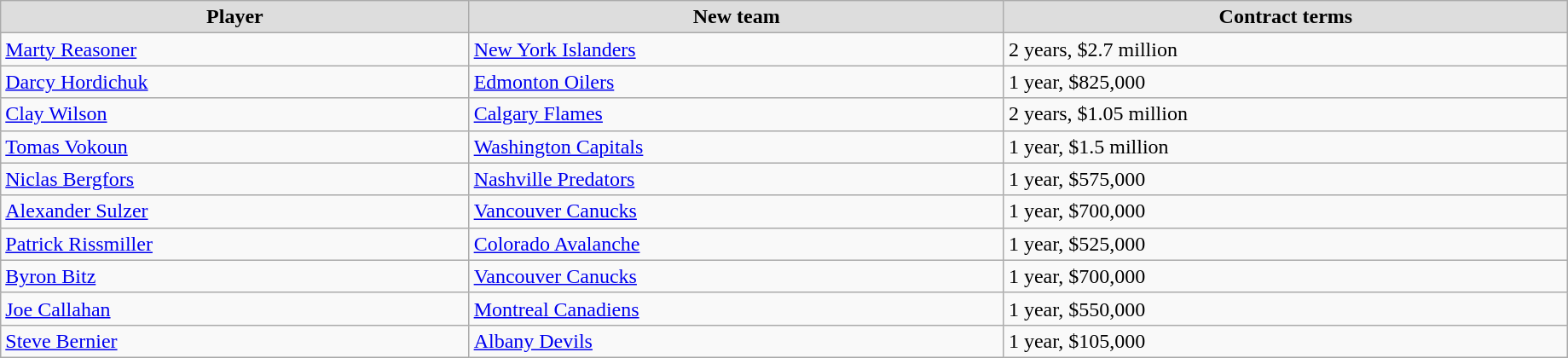<table class="wikitable" width=97%>
<tr align="center" bgcolor="#dddddd">
<td><strong>Player</strong></td>
<td><strong>New team</strong></td>
<td><strong>Contract terms</strong></td>
</tr>
<tr>
<td><a href='#'>Marty Reasoner</a></td>
<td><a href='#'>New York Islanders</a></td>
<td>2 years, $2.7 million</td>
</tr>
<tr>
<td><a href='#'>Darcy Hordichuk</a></td>
<td><a href='#'>Edmonton Oilers</a></td>
<td>1 year, $825,000</td>
</tr>
<tr>
<td><a href='#'>Clay Wilson</a></td>
<td><a href='#'>Calgary Flames</a></td>
<td>2 years, $1.05 million</td>
</tr>
<tr>
<td><a href='#'>Tomas Vokoun</a></td>
<td><a href='#'>Washington Capitals</a></td>
<td>1 year, $1.5 million</td>
</tr>
<tr>
<td><a href='#'>Niclas Bergfors</a></td>
<td><a href='#'>Nashville Predators</a></td>
<td>1 year, $575,000</td>
</tr>
<tr>
<td><a href='#'>Alexander Sulzer</a></td>
<td><a href='#'>Vancouver Canucks</a></td>
<td>1 year, $700,000</td>
</tr>
<tr>
<td><a href='#'>Patrick Rissmiller</a></td>
<td><a href='#'>Colorado Avalanche</a></td>
<td>1 year, $525,000</td>
</tr>
<tr>
<td><a href='#'>Byron Bitz</a></td>
<td><a href='#'>Vancouver Canucks</a></td>
<td>1 year, $700,000</td>
</tr>
<tr>
<td><a href='#'>Joe Callahan</a></td>
<td><a href='#'>Montreal Canadiens</a></td>
<td>1 year, $550,000</td>
</tr>
<tr>
<td><a href='#'>Steve Bernier</a></td>
<td><a href='#'>Albany Devils</a></td>
<td>1 year, $105,000</td>
</tr>
</table>
